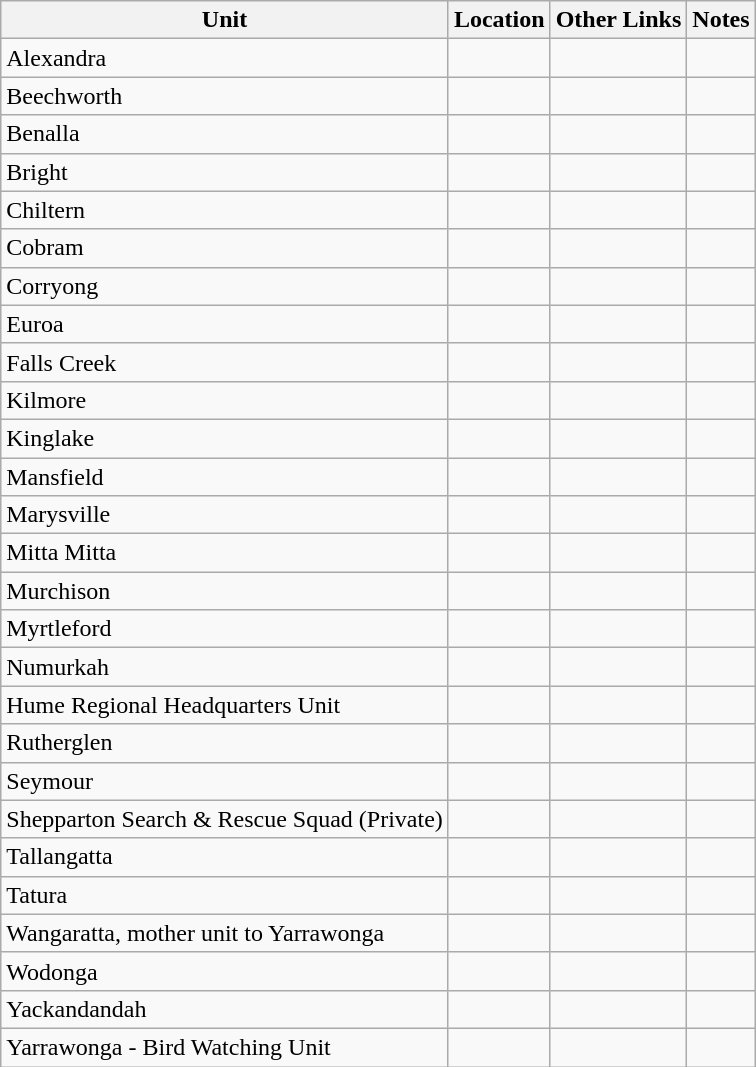<table class="wikitable">
<tr>
<th>Unit</th>
<th>Location</th>
<th>Other Links</th>
<th>Notes</th>
</tr>
<tr>
<td>Alexandra</td>
<td></td>
<td></td>
<td></td>
</tr>
<tr>
<td>Beechworth</td>
<td></td>
<td></td>
<td></td>
</tr>
<tr>
<td>Benalla</td>
<td></td>
<td></td>
<td></td>
</tr>
<tr>
<td>Bright</td>
<td></td>
<td></td>
<td></td>
</tr>
<tr>
<td>Chiltern</td>
<td></td>
<td></td>
<td></td>
</tr>
<tr>
<td>Cobram</td>
<td></td>
<td></td>
<td></td>
</tr>
<tr>
<td>Corryong</td>
<td></td>
<td></td>
<td></td>
</tr>
<tr>
<td>Euroa</td>
<td></td>
<td></td>
<td></td>
</tr>
<tr>
<td>Falls Creek</td>
<td></td>
<td></td>
<td></td>
</tr>
<tr>
<td>Kilmore</td>
<td></td>
<td></td>
<td></td>
</tr>
<tr>
<td>Kinglake</td>
<td></td>
<td></td>
<td></td>
</tr>
<tr>
<td>Mansfield</td>
<td></td>
<td></td>
<td></td>
</tr>
<tr>
<td>Marysville</td>
<td></td>
<td></td>
<td></td>
</tr>
<tr>
<td>Mitta Mitta</td>
<td></td>
<td></td>
<td></td>
</tr>
<tr>
<td>Murchison</td>
<td></td>
<td></td>
<td></td>
</tr>
<tr>
<td>Myrtleford</td>
<td></td>
<td></td>
<td></td>
</tr>
<tr>
<td>Numurkah</td>
<td></td>
<td></td>
<td></td>
</tr>
<tr>
<td>Hume Regional Headquarters Unit</td>
<td></td>
<td></td>
<td></td>
</tr>
<tr>
<td>Rutherglen</td>
<td></td>
<td></td>
<td></td>
</tr>
<tr>
<td>Seymour</td>
<td></td>
<td></td>
<td></td>
</tr>
<tr>
<td>Shepparton Search & Rescue Squad (Private)</td>
<td></td>
<td></td>
<td></td>
</tr>
<tr>
<td>Tallangatta</td>
<td></td>
<td></td>
<td></td>
</tr>
<tr>
<td>Tatura</td>
<td></td>
<td></td>
<td></td>
</tr>
<tr>
<td>Wangaratta, mother unit to Yarrawonga</td>
<td></td>
<td></td>
<td></td>
</tr>
<tr>
<td>Wodonga</td>
<td></td>
<td></td>
<td></td>
</tr>
<tr>
<td>Yackandandah</td>
<td></td>
<td></td>
<td></td>
</tr>
<tr>
<td>Yarrawonga - Bird Watching Unit</td>
<td></td>
<td></td>
<td></td>
</tr>
</table>
